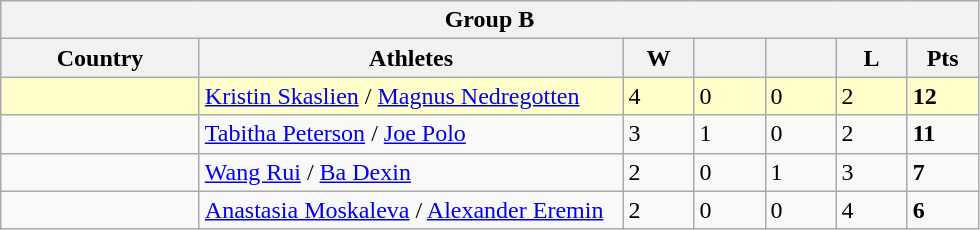<table class=wikitable>
<tr>
<th colspan=7>Group B</th>
</tr>
<tr>
<th width=125>Country</th>
<th width=275>Athletes</th>
<th width=40>W</th>
<th width=40></th>
<th width=40></th>
<th width=40>L</th>
<th width=40>Pts</th>
</tr>
<tr bgcolor=#ffffcc>
<td></td>
<td><a href='#'>Kristin Skaslien</a> / <a href='#'>Magnus Nedregotten</a></td>
<td>4</td>
<td>0</td>
<td>0</td>
<td>2</td>
<td><strong>12</strong></td>
</tr>
<tr>
<td></td>
<td><a href='#'>Tabitha Peterson</a> / <a href='#'>Joe Polo</a></td>
<td>3</td>
<td>1</td>
<td>0</td>
<td>2</td>
<td><strong>11</strong></td>
</tr>
<tr>
<td></td>
<td><a href='#'>Wang Rui</a> / <a href='#'>Ba Dexin</a></td>
<td>2</td>
<td>0</td>
<td>1</td>
<td>3</td>
<td><strong>7</strong></td>
</tr>
<tr>
<td></td>
<td><a href='#'>Anastasia Moskaleva</a> / <a href='#'>Alexander Eremin</a></td>
<td>2</td>
<td>0</td>
<td>0</td>
<td>4</td>
<td><strong>6</strong></td>
</tr>
</table>
